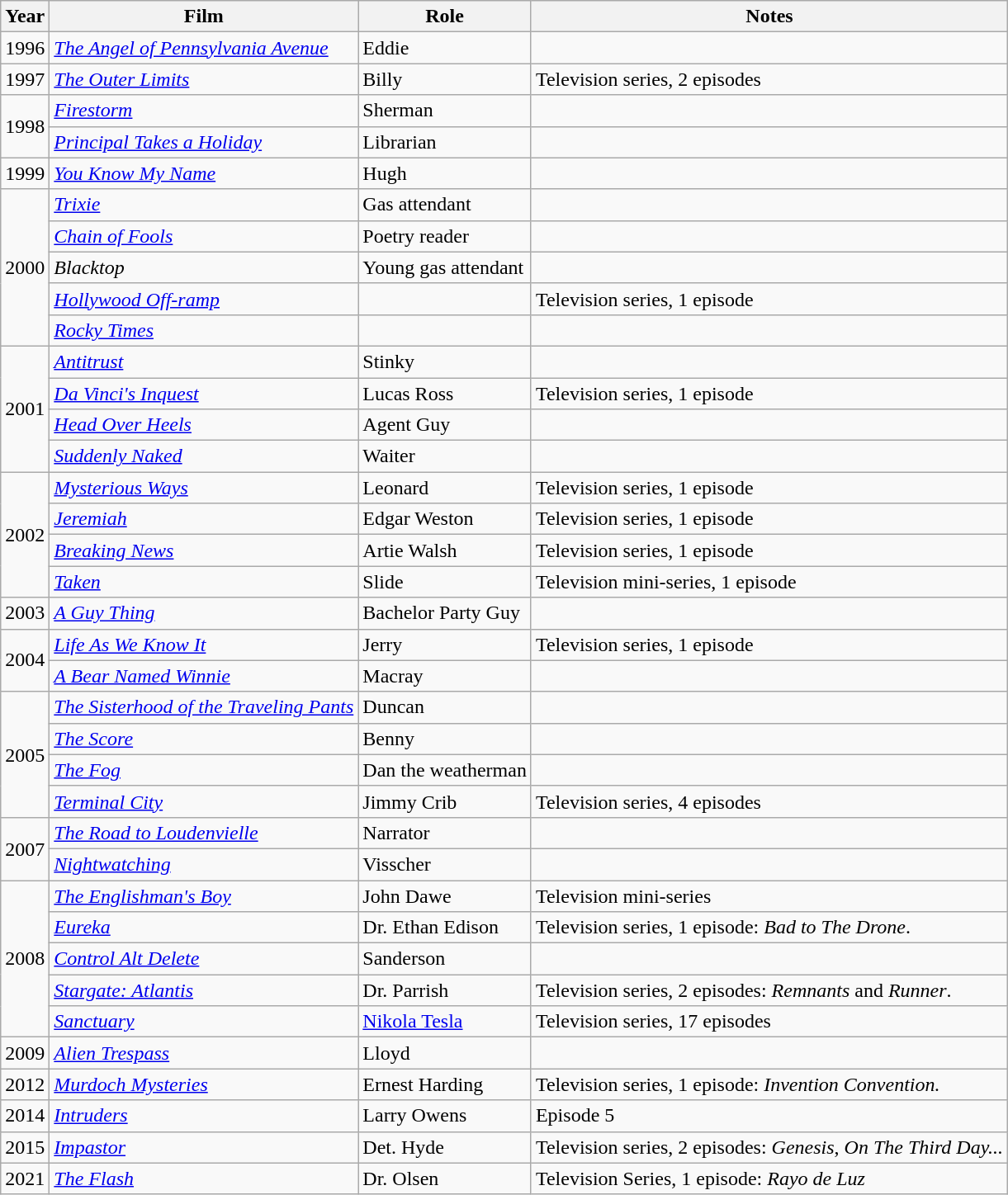<table class="wikitable sortable">
<tr>
<th>Year</th>
<th>Film</th>
<th>Role</th>
<th class="unsortable">Notes</th>
</tr>
<tr>
<td>1996</td>
<td data-sort-value="Angel of Pennsylvania Avenue, The"><em><a href='#'>The Angel of Pennsylvania Avenue</a></em></td>
<td>Eddie</td>
<td></td>
</tr>
<tr>
<td>1997</td>
<td data-sort-value="Outer Limits, The"><em><a href='#'>The Outer Limits</a></em></td>
<td>Billy</td>
<td>Television series, 2 episodes</td>
</tr>
<tr>
<td rowspan="2">1998</td>
<td><em><a href='#'>Firestorm</a></em></td>
<td>Sherman</td>
<td></td>
</tr>
<tr>
<td><em><a href='#'>Principal Takes a Holiday</a></em></td>
<td>Librarian</td>
<td></td>
</tr>
<tr>
<td rowspan="1">1999</td>
<td><em><a href='#'>You Know My Name</a></em></td>
<td>Hugh</td>
<td></td>
</tr>
<tr>
<td rowspan="5">2000</td>
<td><em><a href='#'>Trixie</a></em></td>
<td>Gas attendant</td>
<td></td>
</tr>
<tr>
<td><em><a href='#'>Chain of Fools</a></em></td>
<td>Poetry reader</td>
<td></td>
</tr>
<tr>
<td><em>Blacktop</em></td>
<td>Young gas attendant</td>
<td></td>
</tr>
<tr>
<td><em><a href='#'>Hollywood Off-ramp</a></em></td>
<td></td>
<td>Television series, 1 episode</td>
</tr>
<tr>
<td><em><a href='#'>Rocky Times</a></em></td>
<td></td>
<td></td>
</tr>
<tr>
<td rowspan="4">2001</td>
<td><em><a href='#'>Antitrust</a></em></td>
<td>Stinky</td>
<td></td>
</tr>
<tr>
<td><em><a href='#'>Da Vinci's Inquest</a></em></td>
<td>Lucas Ross</td>
<td>Television series, 1 episode</td>
</tr>
<tr>
<td><em><a href='#'>Head Over Heels</a></em></td>
<td>Agent Guy</td>
<td></td>
</tr>
<tr>
<td><em><a href='#'>Suddenly Naked</a></em></td>
<td>Waiter</td>
<td></td>
</tr>
<tr>
<td rowspan="4">2002</td>
<td><em><a href='#'>Mysterious Ways</a></em></td>
<td>Leonard</td>
<td>Television series, 1 episode</td>
</tr>
<tr>
<td><em><a href='#'>Jeremiah</a></em></td>
<td>Edgar Weston</td>
<td>Television series, 1 episode</td>
</tr>
<tr>
<td><em><a href='#'>Breaking News</a></em></td>
<td>Artie Walsh</td>
<td>Television series, 1 episode</td>
</tr>
<tr>
<td><em><a href='#'>Taken</a></em></td>
<td>Slide</td>
<td>Television mini-series, 1 episode</td>
</tr>
<tr>
<td>2003</td>
<td data-sort-value="Guy Thing, A"><em><a href='#'>A Guy Thing</a></em></td>
<td>Bachelor Party Guy</td>
<td></td>
</tr>
<tr>
<td rowspan="2">2004</td>
<td><em><a href='#'>Life As We Know It</a></em></td>
<td>Jerry</td>
<td>Television series, 1 episode</td>
</tr>
<tr>
<td data-sort-value="Bear Named Winnie, A"><em><a href='#'>A Bear Named Winnie</a></em></td>
<td>Macray</td>
<td></td>
</tr>
<tr>
<td rowspan="4">2005</td>
<td data-sort-value="Sisterhood of the Traveling Pants, The"><em><a href='#'>The Sisterhood of the Traveling Pants</a></em></td>
<td>Duncan</td>
<td></td>
</tr>
<tr>
<td data-sort-value="Score, The"><em><a href='#'>The Score</a></em></td>
<td>Benny</td>
<td></td>
</tr>
<tr>
<td data-sort-value="Fog, The"><em><a href='#'>The Fog</a></em></td>
<td>Dan the weatherman</td>
<td></td>
</tr>
<tr>
<td><em><a href='#'>Terminal City</a></em></td>
<td>Jimmy Crib</td>
<td>Television series, 4 episodes</td>
</tr>
<tr>
<td rowspan="2">2007</td>
<td data-sort-value="Road to Loudenvielle, The"><em><a href='#'>The Road to Loudenvielle</a></em></td>
<td>Narrator</td>
<td></td>
</tr>
<tr>
<td><em><a href='#'>Nightwatching</a></em></td>
<td>Visscher</td>
<td></td>
</tr>
<tr>
<td rowspan="5">2008</td>
<td data-sort-value="Englishman's Boy, The"><em><a href='#'>The Englishman's Boy</a></em></td>
<td>John Dawe</td>
<td>Television mini-series</td>
</tr>
<tr>
<td><em><a href='#'>Eureka</a></em></td>
<td>Dr. Ethan Edison</td>
<td>Television series, 1 episode: <em>Bad to The Drone</em>.</td>
</tr>
<tr>
<td><em><a href='#'>Control Alt Delete</a></em></td>
<td>Sanderson</td>
<td></td>
</tr>
<tr>
<td><em><a href='#'>Stargate: Atlantis</a></em></td>
<td>Dr. Parrish</td>
<td>Television series, 2 episodes: <em>Remnants</em> and <em>Runner</em>.</td>
</tr>
<tr>
<td><em><a href='#'>Sanctuary</a></em></td>
<td><a href='#'>Nikola Tesla</a></td>
<td>Television series, 17 episodes</td>
</tr>
<tr>
<td>2009</td>
<td><em><a href='#'>Alien Trespass</a></em></td>
<td>Lloyd</td>
<td></td>
</tr>
<tr>
<td>2012</td>
<td><em><a href='#'>Murdoch Mysteries</a></em></td>
<td>Ernest Harding</td>
<td>Television series, 1 episode: <em>Invention Convention.</em></td>
</tr>
<tr>
<td>2014</td>
<td><em><a href='#'>Intruders</a></em></td>
<td>Larry Owens</td>
<td>Episode 5</td>
</tr>
<tr>
<td>2015</td>
<td><em><a href='#'>Impastor</a></em></td>
<td>Det. Hyde</td>
<td>Television series, 2 episodes: <em>Genesis</em>, <em>On The Third Day...</em></td>
</tr>
<tr>
<td>2021</td>
<td data-sort-value="Flash, The"><em><a href='#'>The Flash</a></em></td>
<td>Dr. Olsen</td>
<td>Television Series, 1 episode: <em>Rayo de Luz</em></td>
</tr>
</table>
